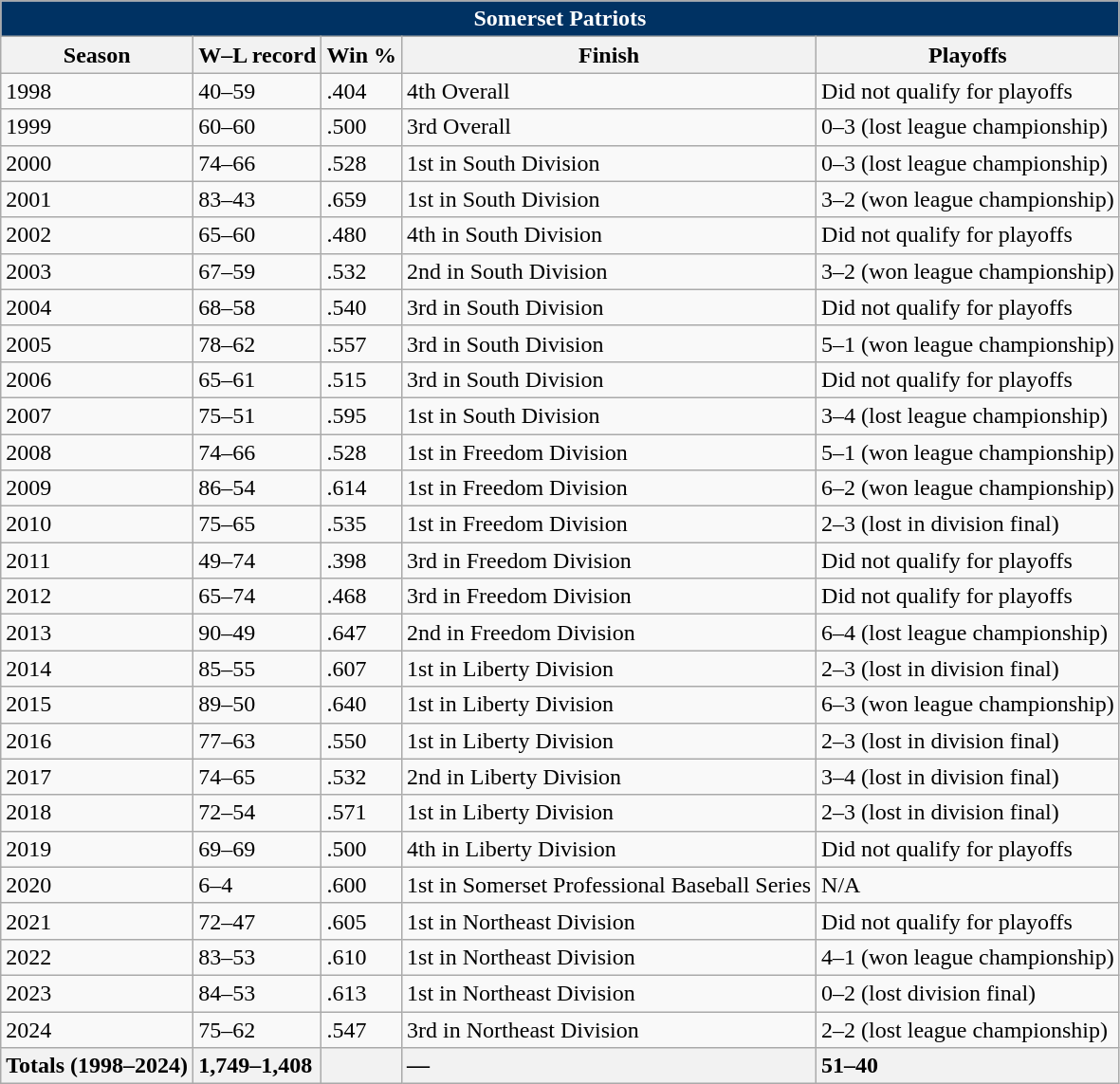<table class="wikitable">
<tr>
<th colspan="5" style="text-align:center; background:#003263; color:white;">Somerset Patriots</th>
</tr>
<tr>
<th>Season</th>
<th>W–L record</th>
<th>Win %</th>
<th>Finish</th>
<th>Playoffs</th>
</tr>
<tr>
<td>1998</td>
<td>40–59</td>
<td>.404</td>
<td>4th Overall</td>
<td>Did not qualify for playoffs</td>
</tr>
<tr>
<td>1999</td>
<td>60–60</td>
<td>.500</td>
<td>3rd Overall</td>
<td>0–3 (lost league championship)</td>
</tr>
<tr>
<td>2000</td>
<td>74–66</td>
<td>.528</td>
<td>1st in South Division</td>
<td>0–3 (lost league championship)</td>
</tr>
<tr>
<td>2001</td>
<td>83–43</td>
<td>.659</td>
<td>1st in South Division</td>
<td>3–2 (won league championship)</td>
</tr>
<tr>
<td>2002</td>
<td>65–60</td>
<td>.480</td>
<td>4th in South Division</td>
<td>Did not qualify for playoffs</td>
</tr>
<tr>
<td>2003</td>
<td>67–59</td>
<td>.532</td>
<td>2nd in South Division</td>
<td>3–2 (won league championship)</td>
</tr>
<tr>
<td>2004</td>
<td>68–58</td>
<td>.540</td>
<td>3rd in South Division</td>
<td>Did not qualify for playoffs</td>
</tr>
<tr>
<td>2005</td>
<td>78–62</td>
<td>.557</td>
<td>3rd in South Division</td>
<td>5–1 (won league championship)</td>
</tr>
<tr>
<td>2006</td>
<td>65–61</td>
<td>.515</td>
<td>3rd in South Division</td>
<td>Did not qualify for playoffs</td>
</tr>
<tr>
<td>2007</td>
<td>75–51</td>
<td>.595</td>
<td>1st in South Division</td>
<td>3–4 (lost league championship)</td>
</tr>
<tr>
<td>2008</td>
<td>74–66</td>
<td>.528</td>
<td>1st in Freedom Division</td>
<td>5–1 (won league championship)</td>
</tr>
<tr>
<td>2009</td>
<td>86–54</td>
<td>.614</td>
<td>1st in Freedom Division</td>
<td>6–2 (won league championship)</td>
</tr>
<tr>
<td>2010</td>
<td>75–65</td>
<td>.535</td>
<td>1st in Freedom Division</td>
<td>2–3 (lost in division final)</td>
</tr>
<tr>
<td>2011</td>
<td>49–74</td>
<td>.398</td>
<td>3rd in Freedom Division</td>
<td>Did not qualify for playoffs</td>
</tr>
<tr>
<td>2012</td>
<td>65–74</td>
<td>.468</td>
<td>3rd in Freedom Division</td>
<td>Did not qualify for playoffs</td>
</tr>
<tr>
<td>2013</td>
<td>90–49</td>
<td>.647</td>
<td>2nd in Freedom Division</td>
<td>6–4 (lost league championship)</td>
</tr>
<tr>
<td>2014</td>
<td>85–55</td>
<td>.607</td>
<td>1st in Liberty Division</td>
<td>2–3 (lost in division final)</td>
</tr>
<tr>
<td>2015</td>
<td>89–50</td>
<td>.640</td>
<td>1st in Liberty Division</td>
<td>6–3 (won league championship)</td>
</tr>
<tr>
<td>2016</td>
<td>77–63</td>
<td>.550</td>
<td>1st in Liberty Division</td>
<td>2–3 (lost in division final)</td>
</tr>
<tr>
<td>2017</td>
<td>74–65</td>
<td>.532</td>
<td>2nd in Liberty Division</td>
<td>3–4 (lost in division final)</td>
</tr>
<tr>
<td>2018</td>
<td>72–54</td>
<td>.571</td>
<td>1st in Liberty Division</td>
<td>2–3 (lost in division final)</td>
</tr>
<tr>
<td>2019</td>
<td>69–69</td>
<td>.500</td>
<td>4th in Liberty Division</td>
<td>Did not qualify for playoffs</td>
</tr>
<tr>
<td>2020</td>
<td>6–4</td>
<td>.600</td>
<td>1st in Somerset Professional Baseball Series</td>
<td>N/A</td>
</tr>
<tr>
<td>2021</td>
<td>72–47</td>
<td>.605</td>
<td>1st in Northeast Division</td>
<td>Did not qualify for playoffs</td>
</tr>
<tr>
<td>2022</td>
<td>83–53</td>
<td>.610</td>
<td>1st in Northeast Division</td>
<td>4–1 (won league championship)</td>
</tr>
<tr>
<td>2023</td>
<td>84–53</td>
<td>.613</td>
<td>1st in Northeast Division</td>
<td>0–2 (lost division final)</td>
</tr>
<tr>
<td>2024</td>
<td>75–62</td>
<td>.547</td>
<td>3rd in Northeast Division</td>
<td>2–2 (lost league championship)</td>
</tr>
<tr style="background:#f2f2f2; font-weight:bold">
<td>Totals (1998–2024)</td>
<td>1,749–1,408</td>
<td></td>
<td>—</td>
<td>51–40</td>
</tr>
</table>
